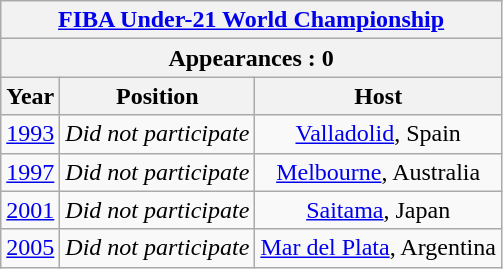<table class="wikitable" style="text-align: center;font-size:100%;">
<tr>
<th colspan=20><a href='#'>FIBA Under-21 World Championship</a></th>
</tr>
<tr>
<th colspan=20>Appearances : 0</th>
</tr>
<tr>
<th>Year</th>
<th>Position</th>
<th>Host</th>
</tr>
<tr valign="top" bgcolor=>
<td> <a href='#'>1993</a></td>
<td><em>Did not participate</em></td>
<td><a href='#'>Valladolid</a>, Spain</td>
</tr>
<tr valign="top" bgcolor=>
<td> <a href='#'>1997</a></td>
<td><em>Did not participate</em></td>
<td><a href='#'>Melbourne</a>, Australia</td>
</tr>
<tr valign="top" bgcolor=>
<td> <a href='#'>2001</a></td>
<td><em>Did not participate</em></td>
<td><a href='#'>Saitama</a>, Japan</td>
</tr>
<tr valign="top" bgcolor=>
<td> <a href='#'>2005</a></td>
<td><em>Did not participate</em></td>
<td><a href='#'>Mar del Plata</a>, Argentina</td>
</tr>
</table>
